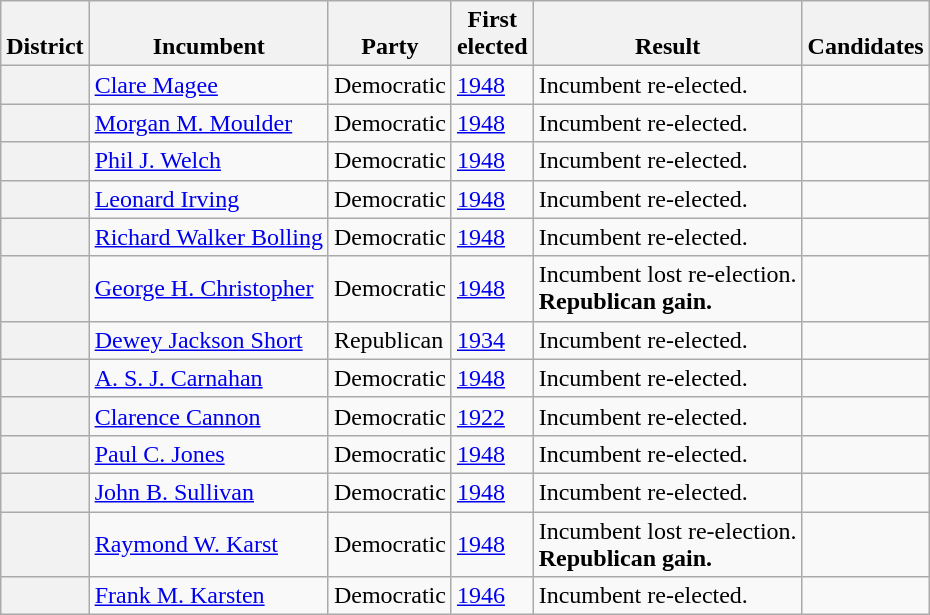<table class=wikitable>
<tr valign=bottom>
<th>District</th>
<th>Incumbent</th>
<th>Party</th>
<th>First<br>elected</th>
<th>Result</th>
<th>Candidates</th>
</tr>
<tr>
<th></th>
<td><a href='#'>Clare Magee</a></td>
<td>Democratic</td>
<td><a href='#'>1948</a></td>
<td>Incumbent re-elected.</td>
<td nowrap></td>
</tr>
<tr>
<th></th>
<td><a href='#'>Morgan M. Moulder</a></td>
<td>Democratic</td>
<td><a href='#'>1948</a></td>
<td>Incumbent re-elected.</td>
<td nowrap></td>
</tr>
<tr>
<th></th>
<td><a href='#'>Phil J. Welch</a></td>
<td>Democratic</td>
<td><a href='#'>1948</a></td>
<td>Incumbent re-elected.</td>
<td nowrap></td>
</tr>
<tr>
<th></th>
<td><a href='#'>Leonard Irving</a></td>
<td>Democratic</td>
<td><a href='#'>1948</a></td>
<td>Incumbent re-elected.</td>
<td nowrap></td>
</tr>
<tr>
<th></th>
<td><a href='#'>Richard Walker Bolling</a></td>
<td>Democratic</td>
<td><a href='#'>1948</a></td>
<td>Incumbent re-elected.</td>
<td nowrap></td>
</tr>
<tr>
<th></th>
<td><a href='#'>George H. Christopher</a></td>
<td>Democratic</td>
<td><a href='#'>1948</a></td>
<td>Incumbent lost re-election.<br><strong>Republican gain.</strong></td>
<td nowrap></td>
</tr>
<tr>
<th></th>
<td><a href='#'>Dewey Jackson Short</a></td>
<td>Republican</td>
<td><a href='#'>1934</a></td>
<td>Incumbent re-elected.</td>
<td nowrap></td>
</tr>
<tr>
<th></th>
<td><a href='#'>A. S. J. Carnahan</a></td>
<td>Democratic</td>
<td><a href='#'>1948</a></td>
<td>Incumbent re-elected.</td>
<td nowrap></td>
</tr>
<tr>
<th></th>
<td><a href='#'>Clarence Cannon</a></td>
<td>Democratic</td>
<td><a href='#'>1922</a></td>
<td>Incumbent re-elected.</td>
<td nowrap></td>
</tr>
<tr>
<th></th>
<td><a href='#'>Paul C. Jones</a></td>
<td>Democratic</td>
<td><a href='#'>1948</a></td>
<td>Incumbent re-elected.</td>
<td nowrap></td>
</tr>
<tr>
<th></th>
<td><a href='#'>John B. Sullivan</a></td>
<td>Democratic</td>
<td><a href='#'>1948</a></td>
<td>Incumbent re-elected.</td>
<td nowrap></td>
</tr>
<tr>
<th></th>
<td><a href='#'>Raymond W. Karst</a></td>
<td>Democratic</td>
<td><a href='#'>1948</a></td>
<td>Incumbent lost re-election.<br><strong>Republican gain.</strong></td>
<td nowrap></td>
</tr>
<tr>
<th></th>
<td><a href='#'>Frank M. Karsten</a></td>
<td>Democratic</td>
<td><a href='#'>1946</a></td>
<td>Incumbent re-elected.</td>
<td nowrap></td>
</tr>
</table>
